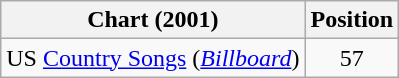<table class="wikitable sortable">
<tr>
<th scope="col">Chart (2001)</th>
<th scope="col">Position</th>
</tr>
<tr>
<td>US <a href='#'>Country Songs</a> (<em><a href='#'>Billboard</a></em>)</td>
<td align="center">57</td>
</tr>
</table>
